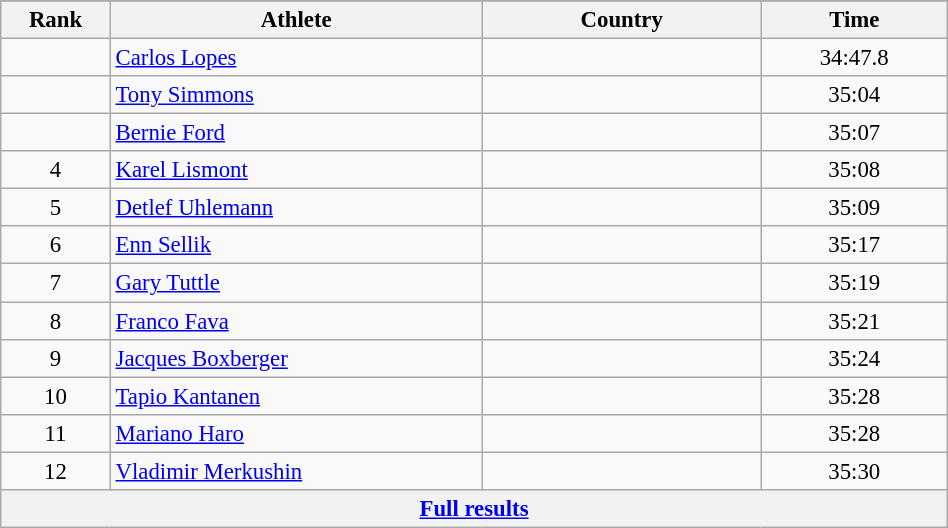<table class="wikitable sortable" style=" text-align:center; font-size:95%;" width="50%">
<tr>
</tr>
<tr>
<th width=5%>Rank</th>
<th width=20%>Athlete</th>
<th width=15%>Country</th>
<th width=10%>Time</th>
</tr>
<tr>
<td align=center></td>
<td align=left><a href='#'>Carlos Lopes</a></td>
<td align=left></td>
<td>34:47.8</td>
</tr>
<tr>
<td align=center></td>
<td align=left><a href='#'>Tony Simmons</a></td>
<td align=left></td>
<td>35:04</td>
</tr>
<tr>
<td align=center></td>
<td align=left><a href='#'>Bernie Ford</a></td>
<td align=left></td>
<td>35:07</td>
</tr>
<tr>
<td align=center>4</td>
<td align=left><a href='#'>Karel Lismont</a></td>
<td align=left></td>
<td>35:08</td>
</tr>
<tr>
<td align=center>5</td>
<td align=left><a href='#'>Detlef Uhlemann</a></td>
<td align=left></td>
<td>35:09</td>
</tr>
<tr>
<td align=center>6</td>
<td align=left><a href='#'>Enn Sellik</a></td>
<td align=left></td>
<td>35:17</td>
</tr>
<tr>
<td align=center>7</td>
<td align=left><a href='#'>Gary Tuttle</a></td>
<td align=left></td>
<td>35:19</td>
</tr>
<tr>
<td align=center>8</td>
<td align=left><a href='#'>Franco Fava</a></td>
<td align=left></td>
<td>35:21</td>
</tr>
<tr>
<td align=center>9</td>
<td align=left><a href='#'>Jacques Boxberger</a></td>
<td align=left></td>
<td>35:24</td>
</tr>
<tr>
<td align=center>10</td>
<td align=left><a href='#'>Tapio Kantanen</a></td>
<td align=left></td>
<td>35:28</td>
</tr>
<tr>
<td align=center>11</td>
<td align=left><a href='#'>Mariano Haro</a></td>
<td align=left></td>
<td>35:28</td>
</tr>
<tr>
<td align=center>12</td>
<td align=left><a href='#'>Vladimir Merkushin</a></td>
<td align=left></td>
<td>35:30</td>
</tr>
<tr class="sortbottom">
<th colspan=4 align=center><a href='#'>Full results</a></th>
</tr>
</table>
